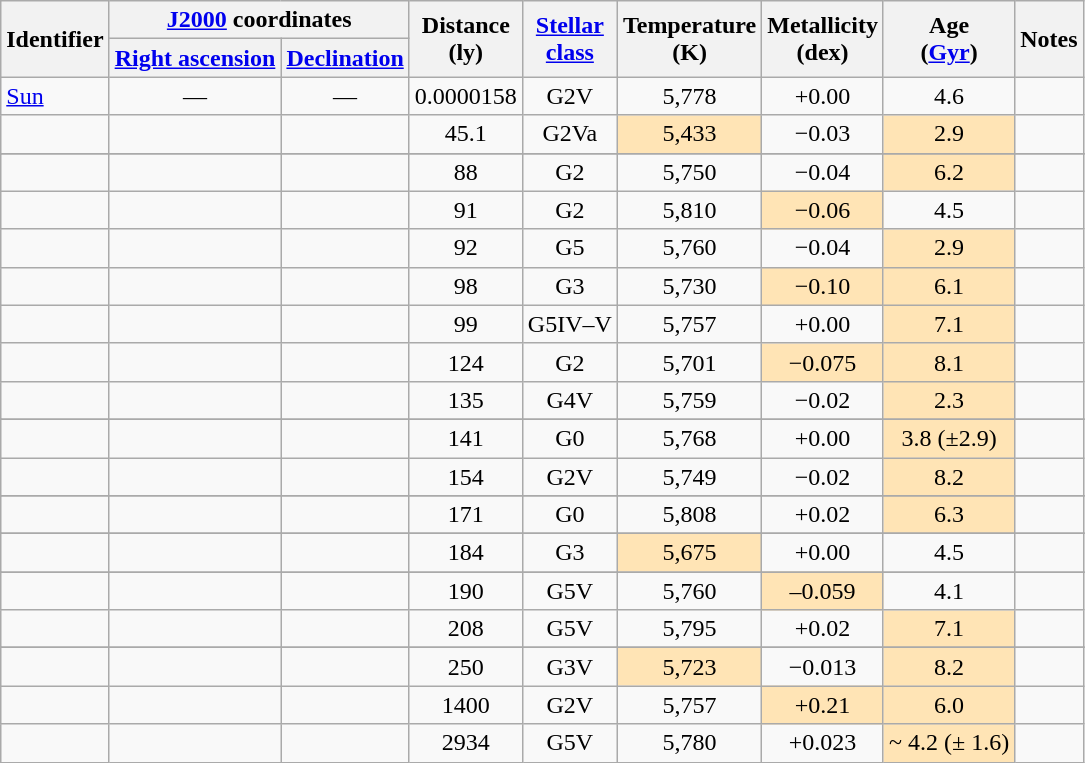<table class="wikitable sortable mw-collapsible" style="text-align: center; white-space: nowrap;">
<tr>
<th rowspan="2">Identifier</th>
<th colspan="2"><a href='#'>J2000</a> coordinates</th>
<th rowspan="2">Distance<br>(ly)</th>
<th rowspan="2"><a href='#'>Stellar<br>class</a></th>
<th rowspan="2">Temperature<br>(K)</th>
<th rowspan="2">Metallicity<br>(dex)</th>
<th rowspan="2">Age<br>(<a href='#'>Gyr</a>)</th>
<th rowspan="2">Notes</th>
</tr>
<tr>
<th><a href='#'>Right ascension</a></th>
<th><a href='#'>Declination</a></th>
</tr>
<tr>
<td style="text-align:left;"><a href='#'>Sun</a></td>
<td>—</td>
<td>—</td>
<td>0.0000158</td>
<td>G2V</td>
<td>5,778</td>
<td>+0.00</td>
<td>4.6</td>
<td></td>
</tr>
<tr>
<td style="text-align:left;"></td>
<td></td>
<td></td>
<td>45.1</td>
<td>G2Va</td>
<td style="background-color:Moccasin;">5,433</td>
<td>−0.03</td>
<td style="background-color:Moccasin;">2.9</td>
<td></td>
</tr>
<tr>
</tr>
<tr>
</tr>
<tr>
</tr>
<tr>
<td style="text-align:left;"></td>
<td></td>
<td></td>
<td>88</td>
<td>G2</td>
<td>5,750</td>
<td>−0.04</td>
<td style="background-color:Moccasin;">6.2</td>
<td></td>
</tr>
<tr>
<td style="text-align:left;"></td>
<td></td>
<td></td>
<td>91</td>
<td>G2</td>
<td>5,810</td>
<td style="background-color:Moccasin;">−0.06</td>
<td>4.5</td>
<td></td>
</tr>
<tr>
<td style="text-align:left;"></td>
<td></td>
<td></td>
<td>92</td>
<td>G5</td>
<td>5,760</td>
<td>−0.04</td>
<td style="background-color:Moccasin;">2.9</td>
<td></td>
</tr>
<tr>
<td style="text-align:left;"></td>
<td></td>
<td></td>
<td>98</td>
<td>G3</td>
<td>5,730</td>
<td style="background-color:Moccasin;">−0.10</td>
<td style="background-color:Moccasin;">6.1</td>
<td></td>
</tr>
<tr>
<td style="text-align:left;"></td>
<td></td>
<td></td>
<td>99</td>
<td>G5IV–V</td>
<td>5,757</td>
<td>+0.00</td>
<td style="background-color:Moccasin;">7.1</td>
<td></td>
</tr>
<tr>
<td style="text-align:left;"></td>
<td></td>
<td></td>
<td>124</td>
<td>G2</td>
<td>5,701</td>
<td style="background-color:Moccasin;">−0.075</td>
<td style="background-color:Moccasin;">8.1</td>
<td></td>
</tr>
<tr>
<td style="text-align:left;"></td>
<td></td>
<td></td>
<td>135</td>
<td>G4V</td>
<td>5,759</td>
<td>−0.02</td>
<td style="background-color:Moccasin;">2.3</td>
<td></td>
</tr>
<tr>
</tr>
<tr>
<td style="text-align:left;"></td>
<td></td>
<td></td>
<td>141</td>
<td>G0</td>
<td>5,768</td>
<td>+0.00</td>
<td style="background-color:Moccasin;">3.8 (±2.9)</td>
<td></td>
</tr>
<tr>
<td style="text-align:left;"></td>
<td></td>
<td></td>
<td>154</td>
<td>G2V</td>
<td>5,749</td>
<td>−0.02</td>
<td style="background-color:Moccasin;">8.2</td>
<td></td>
</tr>
<tr>
</tr>
<tr>
<td style="text-align:left;"></td>
<td></td>
<td></td>
<td>171</td>
<td>G0</td>
<td>5,808</td>
<td>+0.02</td>
<td style="background-color:Moccasin;">6.3</td>
<td></td>
</tr>
<tr>
</tr>
<tr>
<td style="text-align:left;"></td>
<td></td>
<td></td>
<td>184</td>
<td>G3</td>
<td style="background-color:Moccasin;">5,675</td>
<td>+0.00</td>
<td>4.5</td>
<td></td>
</tr>
<tr>
</tr>
<tr>
<td style="text-align:left;"></td>
<td></td>
<td></td>
<td>190</td>
<td>G5V</td>
<td>5,760</td>
<td style="background-color:Moccasin;">–0.059</td>
<td>4.1</td>
<td></td>
</tr>
<tr>
<td style="text-align:left;"></td>
<td></td>
<td></td>
<td>208</td>
<td>G5V</td>
<td>5,795</td>
<td>+0.02</td>
<td style="background-color:Moccasin;">7.1</td>
<td></td>
</tr>
<tr>
</tr>
<tr>
<td style="text-align:left;"></td>
<td></td>
<td></td>
<td>250</td>
<td>G3V</td>
<td style="background-color:Moccasin;">5,723</td>
<td>−0.013</td>
<td style="background-color:Moccasin;">8.2</td>
<td></td>
</tr>
<tr>
<td style="text-align:left;"></td>
<td></td>
<td></td>
<td>1400</td>
<td>G2V</td>
<td>5,757</td>
<td style="background-color:Moccasin;">+0.21</td>
<td style="background-color:Moccasin;">6.0</td>
<td></td>
</tr>
<tr>
<td style="text-align:left;"></td>
<td></td>
<td></td>
<td>2934</td>
<td>G5V</td>
<td>5,780</td>
<td>+0.023</td>
<td style="background-color:Moccasin;">~ 4.2 (± 1.6)</td>
<td></td>
</tr>
</table>
